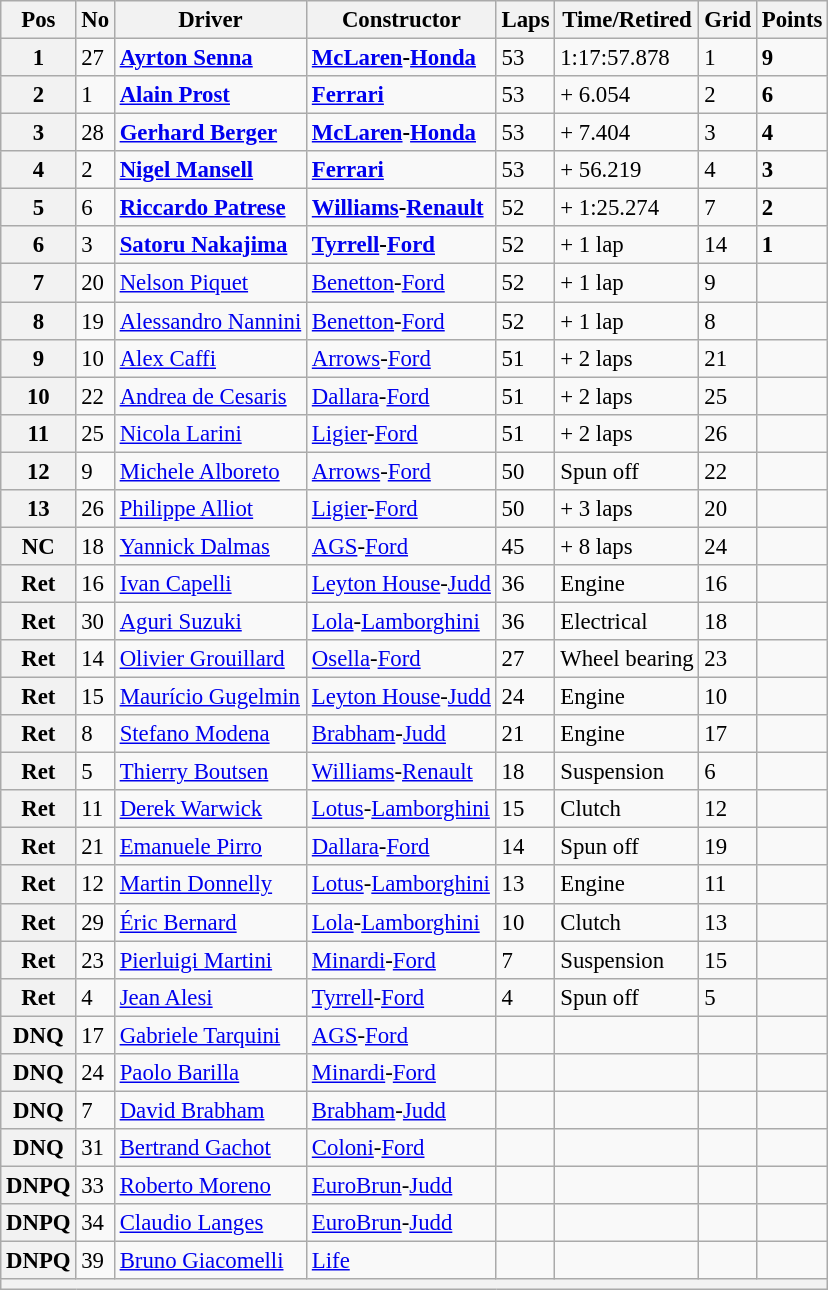<table class="wikitable" style="font-size: 95%;">
<tr>
<th>Pos</th>
<th>No</th>
<th>Driver</th>
<th>Constructor</th>
<th>Laps</th>
<th>Time/Retired</th>
<th>Grid</th>
<th>Points</th>
</tr>
<tr>
<th>1</th>
<td>27</td>
<td> <strong><a href='#'>Ayrton Senna</a></strong></td>
<td><strong><a href='#'>McLaren</a>-<a href='#'>Honda</a></strong></td>
<td>53</td>
<td>1:17:57.878</td>
<td>1</td>
<td><strong>9</strong></td>
</tr>
<tr>
<th>2</th>
<td>1</td>
<td> <strong><a href='#'>Alain Prost</a></strong></td>
<td><strong><a href='#'>Ferrari</a></strong></td>
<td>53</td>
<td>+ 6.054</td>
<td>2</td>
<td><strong>6</strong></td>
</tr>
<tr>
<th>3</th>
<td>28</td>
<td> <strong><a href='#'>Gerhard Berger</a></strong></td>
<td><strong><a href='#'>McLaren</a>-<a href='#'>Honda</a></strong></td>
<td>53</td>
<td>+ 7.404</td>
<td>3</td>
<td><strong>4</strong></td>
</tr>
<tr>
<th>4</th>
<td>2</td>
<td> <strong><a href='#'>Nigel Mansell</a></strong></td>
<td><strong><a href='#'>Ferrari</a></strong></td>
<td>53</td>
<td>+ 56.219</td>
<td>4</td>
<td><strong>3</strong></td>
</tr>
<tr>
<th>5</th>
<td>6</td>
<td> <strong><a href='#'>Riccardo Patrese</a></strong></td>
<td><strong><a href='#'>Williams</a>-<a href='#'>Renault</a></strong></td>
<td>52</td>
<td>+ 1:25.274</td>
<td>7</td>
<td><strong>2</strong></td>
</tr>
<tr>
<th>6</th>
<td>3</td>
<td> <strong><a href='#'>Satoru Nakajima</a></strong></td>
<td><strong><a href='#'>Tyrrell</a>-<a href='#'>Ford</a></strong></td>
<td>52</td>
<td>+ 1 lap</td>
<td>14</td>
<td><strong>1</strong></td>
</tr>
<tr>
<th>7</th>
<td>20</td>
<td> <a href='#'>Nelson Piquet</a></td>
<td><a href='#'>Benetton</a>-<a href='#'>Ford</a></td>
<td>52</td>
<td>+ 1 lap</td>
<td>9</td>
<td></td>
</tr>
<tr>
<th>8</th>
<td>19</td>
<td> <a href='#'>Alessandro Nannini</a></td>
<td><a href='#'>Benetton</a>-<a href='#'>Ford</a></td>
<td>52</td>
<td>+ 1 lap</td>
<td>8</td>
<td></td>
</tr>
<tr>
<th>9</th>
<td>10</td>
<td> <a href='#'>Alex Caffi</a></td>
<td><a href='#'>Arrows</a>-<a href='#'>Ford</a></td>
<td>51</td>
<td>+ 2 laps</td>
<td>21</td>
<td></td>
</tr>
<tr>
<th>10</th>
<td>22</td>
<td> <a href='#'>Andrea de Cesaris</a></td>
<td><a href='#'>Dallara</a>-<a href='#'>Ford</a></td>
<td>51</td>
<td>+ 2 laps</td>
<td>25</td>
<td></td>
</tr>
<tr>
<th>11</th>
<td>25</td>
<td> <a href='#'>Nicola Larini</a></td>
<td><a href='#'>Ligier</a>-<a href='#'>Ford</a></td>
<td>51</td>
<td>+ 2 laps</td>
<td>26</td>
<td></td>
</tr>
<tr>
<th>12</th>
<td>9</td>
<td> <a href='#'>Michele Alboreto</a></td>
<td><a href='#'>Arrows</a>-<a href='#'>Ford</a></td>
<td>50</td>
<td>Spun off</td>
<td>22</td>
<td></td>
</tr>
<tr>
<th>13</th>
<td>26</td>
<td> <a href='#'>Philippe Alliot</a></td>
<td><a href='#'>Ligier</a>-<a href='#'>Ford</a></td>
<td>50</td>
<td>+ 3 laps</td>
<td>20</td>
<td></td>
</tr>
<tr>
<th>NC</th>
<td>18</td>
<td> <a href='#'>Yannick Dalmas</a></td>
<td><a href='#'>AGS</a>-<a href='#'>Ford</a></td>
<td>45</td>
<td>+ 8 laps</td>
<td>24</td>
<td></td>
</tr>
<tr>
<th>Ret</th>
<td>16</td>
<td> <a href='#'>Ivan Capelli</a></td>
<td><a href='#'>Leyton House</a>-<a href='#'>Judd</a></td>
<td>36</td>
<td>Engine</td>
<td>16</td>
<td></td>
</tr>
<tr>
<th>Ret</th>
<td>30</td>
<td> <a href='#'>Aguri Suzuki</a></td>
<td><a href='#'>Lola</a>-<a href='#'>Lamborghini</a></td>
<td>36</td>
<td>Electrical</td>
<td>18</td>
<td></td>
</tr>
<tr>
<th>Ret</th>
<td>14</td>
<td> <a href='#'>Olivier Grouillard</a></td>
<td><a href='#'>Osella</a>-<a href='#'>Ford</a></td>
<td>27</td>
<td>Wheel bearing</td>
<td>23</td>
<td></td>
</tr>
<tr>
<th>Ret</th>
<td>15</td>
<td> <a href='#'>Maurício Gugelmin</a></td>
<td><a href='#'>Leyton House</a>-<a href='#'>Judd</a></td>
<td>24</td>
<td>Engine</td>
<td>10</td>
<td></td>
</tr>
<tr>
<th>Ret</th>
<td>8</td>
<td> <a href='#'>Stefano Modena</a></td>
<td><a href='#'>Brabham</a>-<a href='#'>Judd</a></td>
<td>21</td>
<td>Engine</td>
<td>17</td>
<td></td>
</tr>
<tr>
<th>Ret</th>
<td>5</td>
<td> <a href='#'>Thierry Boutsen</a></td>
<td><a href='#'>Williams</a>-<a href='#'>Renault</a></td>
<td>18</td>
<td>Suspension</td>
<td>6</td>
<td></td>
</tr>
<tr>
<th>Ret</th>
<td>11</td>
<td> <a href='#'>Derek Warwick</a></td>
<td><a href='#'>Lotus</a>-<a href='#'>Lamborghini</a></td>
<td>15</td>
<td>Clutch</td>
<td>12</td>
<td></td>
</tr>
<tr>
<th>Ret</th>
<td>21</td>
<td> <a href='#'>Emanuele Pirro</a></td>
<td><a href='#'>Dallara</a>-<a href='#'>Ford</a></td>
<td>14</td>
<td>Spun off</td>
<td>19</td>
<td></td>
</tr>
<tr>
<th>Ret</th>
<td>12</td>
<td> <a href='#'>Martin Donnelly</a></td>
<td><a href='#'>Lotus</a>-<a href='#'>Lamborghini</a></td>
<td>13</td>
<td>Engine</td>
<td>11</td>
<td></td>
</tr>
<tr>
<th>Ret</th>
<td>29</td>
<td> <a href='#'>Éric Bernard</a></td>
<td><a href='#'>Lola</a>-<a href='#'>Lamborghini</a></td>
<td>10</td>
<td>Clutch</td>
<td>13</td>
<td></td>
</tr>
<tr>
<th>Ret</th>
<td>23</td>
<td> <a href='#'>Pierluigi Martini</a></td>
<td><a href='#'>Minardi</a>-<a href='#'>Ford</a></td>
<td>7</td>
<td>Suspension</td>
<td>15</td>
<td></td>
</tr>
<tr>
<th>Ret</th>
<td>4</td>
<td> <a href='#'>Jean Alesi</a></td>
<td><a href='#'>Tyrrell</a>-<a href='#'>Ford</a></td>
<td>4</td>
<td>Spun off</td>
<td>5</td>
<td></td>
</tr>
<tr>
<th>DNQ</th>
<td>17</td>
<td> <a href='#'>Gabriele Tarquini</a></td>
<td><a href='#'>AGS</a>-<a href='#'>Ford</a></td>
<td></td>
<td></td>
<td></td>
<td></td>
</tr>
<tr>
<th>DNQ</th>
<td>24</td>
<td> <a href='#'>Paolo Barilla</a></td>
<td><a href='#'>Minardi</a>-<a href='#'>Ford</a></td>
<td></td>
<td></td>
<td></td>
<td></td>
</tr>
<tr>
<th>DNQ</th>
<td>7</td>
<td> <a href='#'>David Brabham</a></td>
<td><a href='#'>Brabham</a>-<a href='#'>Judd</a></td>
<td></td>
<td></td>
<td></td>
<td></td>
</tr>
<tr>
<th>DNQ</th>
<td>31</td>
<td> <a href='#'>Bertrand Gachot</a></td>
<td><a href='#'>Coloni</a>-<a href='#'>Ford</a></td>
<td></td>
<td></td>
<td></td>
<td></td>
</tr>
<tr>
<th>DNPQ</th>
<td>33</td>
<td> <a href='#'>Roberto Moreno</a></td>
<td><a href='#'>EuroBrun</a>-<a href='#'>Judd</a></td>
<td></td>
<td></td>
<td></td>
<td></td>
</tr>
<tr>
<th>DNPQ</th>
<td>34</td>
<td> <a href='#'>Claudio Langes</a></td>
<td><a href='#'>EuroBrun</a>-<a href='#'>Judd</a></td>
<td></td>
<td></td>
<td></td>
<td></td>
</tr>
<tr>
<th>DNPQ</th>
<td>39</td>
<td> <a href='#'>Bruno Giacomelli</a></td>
<td><a href='#'>Life</a></td>
<td></td>
<td></td>
<td></td>
<td></td>
</tr>
<tr>
<th colspan="8"></th>
</tr>
</table>
